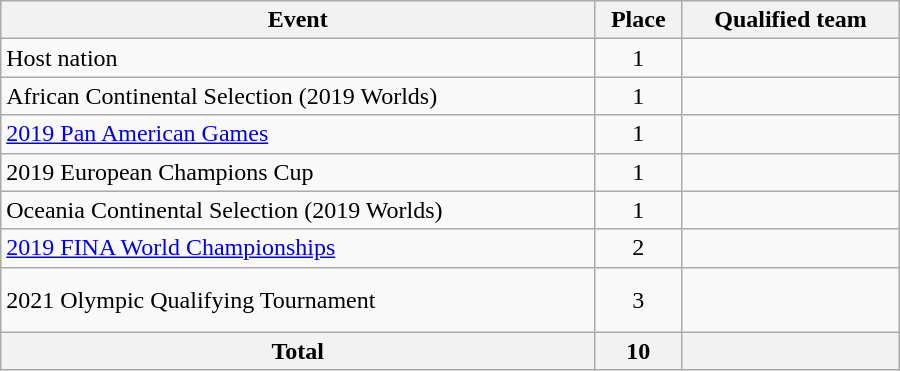<table class="wikitable" width=600>
<tr>
<th>Event</th>
<th>Place</th>
<th>Qualified team</th>
</tr>
<tr>
<td>Host nation</td>
<td align=center>1</td>
<td></td>
</tr>
<tr>
<td>African Continental Selection (2019 Worlds)</td>
<td align=center>1</td>
<td></td>
</tr>
<tr>
<td><a href='#'>2019 Pan American Games</a></td>
<td align=center>1</td>
<td></td>
</tr>
<tr>
<td>2019 European Champions Cup</td>
<td align=center>1</td>
<td></td>
</tr>
<tr>
<td>Oceania Continental Selection (2019 Worlds)</td>
<td align=center>1</td>
<td></td>
</tr>
<tr>
<td><a href='#'>2019 FINA World Championships</a></td>
<td align=center>2</td>
<td><br></td>
</tr>
<tr>
<td>2021 Olympic Qualifying Tournament</td>
<td align=center>3</td>
<td><br><br></td>
</tr>
<tr>
<th>Total</th>
<th>10</th>
<th></th>
</tr>
</table>
